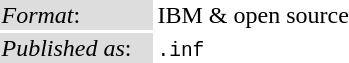<table style="text-align:left;">
<tr>
<td style="background:#ddd; width:100px;"><em>Format</em>:</td>
<td>IBM & open source</td>
</tr>
<tr>
<td style="background:#ddd;"><em>Published as</em>:</td>
<td><code>.inf</code></td>
</tr>
</table>
